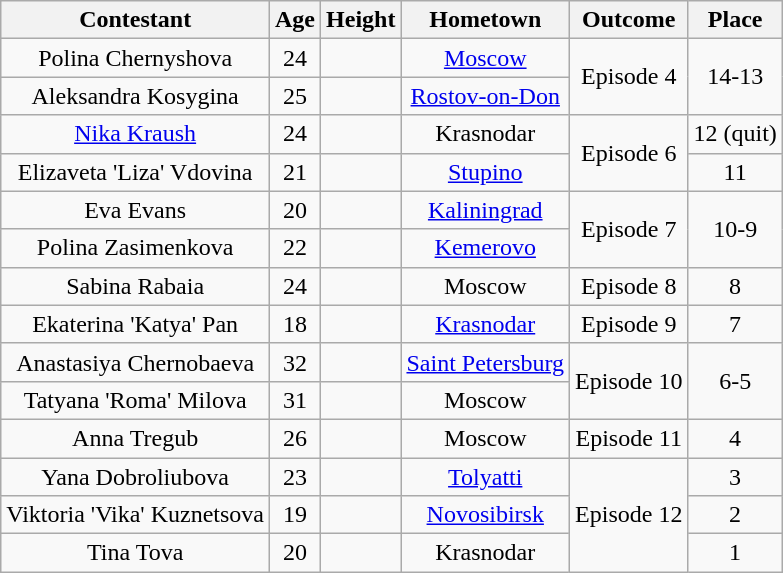<table class="wikitable sortable" style="text-align:center;">
<tr>
<th>Contestant</th>
<th>Age</th>
<th>Height</th>
<th>Hometown</th>
<th>Outcome</th>
<th>Place</th>
</tr>
<tr>
<td>Polina Chernyshova</td>
<td>24</td>
<td></td>
<td><a href='#'>Moscow</a></td>
<td rowspan=2>Episode 4</td>
<td rowspan=2>14-13</td>
</tr>
<tr>
<td>Aleksandra Kosygina</td>
<td>25</td>
<td></td>
<td><a href='#'>Rostov-on-Don</a></td>
</tr>
<tr>
<td><a href='#'>Nika Kraush</a></td>
<td>24</td>
<td></td>
<td>Krasnodar</td>
<td rowspan="2">Episode 6</td>
<td>12 (quit)</td>
</tr>
<tr>
<td>Elizaveta 'Liza' Vdovina</td>
<td>21</td>
<td></td>
<td><a href='#'>Stupino</a></td>
<td>11</td>
</tr>
<tr>
<td>Eva Evans</td>
<td>20</td>
<td></td>
<td><a href='#'>Kaliningrad</a></td>
<td rowspan=2>Episode 7</td>
<td rowspan=2>10-9</td>
</tr>
<tr>
<td>Polina Zasimenkova</td>
<td>22</td>
<td></td>
<td><a href='#'>Kemerovo</a></td>
</tr>
<tr>
<td>Sabina Rabaia</td>
<td>24</td>
<td></td>
<td>Moscow</td>
<td>Episode 8</td>
<td>8</td>
</tr>
<tr>
<td>Ekaterina 'Katya' Pan</td>
<td>18</td>
<td></td>
<td><a href='#'>Krasnodar</a></td>
<td>Episode 9</td>
<td>7</td>
</tr>
<tr>
<td>Anastasiya Chernobaeva</td>
<td>32</td>
<td></td>
<td><a href='#'>Saint Petersburg</a></td>
<td rowspan=2>Episode 10</td>
<td rowspan=2>6-5</td>
</tr>
<tr>
<td>Tatyana 'Roma' Milova</td>
<td>31</td>
<td></td>
<td>Moscow</td>
</tr>
<tr>
<td>Anna Tregub</td>
<td>26</td>
<td></td>
<td>Moscow</td>
<td>Episode 11</td>
<td>4</td>
</tr>
<tr>
<td>Yana Dobroliubova</td>
<td>23</td>
<td></td>
<td><a href='#'>Tolyatti</a></td>
<td rowspan="3">Episode 12</td>
<td>3</td>
</tr>
<tr>
<td>Viktoria 'Vika' Kuznetsova</td>
<td>19</td>
<td></td>
<td><a href='#'>Novosibirsk</a></td>
<td>2</td>
</tr>
<tr>
<td>Tina Tova</td>
<td>20</td>
<td></td>
<td>Krasnodar</td>
<td>1</td>
</tr>
</table>
